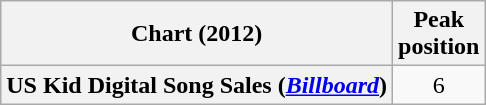<table class="wikitable sortable plainrowheaders" style="text-align:center">
<tr>
<th scope="col">Chart (2012)</th>
<th scope="col">Peak<br>position</th>
</tr>
<tr>
<th scope="row">US Kid Digital Song Sales (<em><a href='#'>Billboard</a></em>)</th>
<td>6</td>
</tr>
</table>
